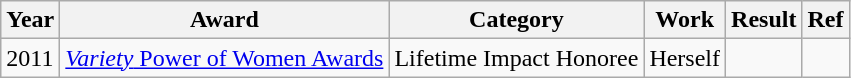<table class="wikitable">
<tr>
<th>Year</th>
<th>Award</th>
<th>Category</th>
<th>Work</th>
<th>Result</th>
<th>Ref</th>
</tr>
<tr>
<td>2011</td>
<td><a href='#'><em>Variety</em> Power of Women Awards</a></td>
<td>Lifetime Impact Honoree</td>
<td>Herself</td>
<td></td>
<td></td>
</tr>
</table>
